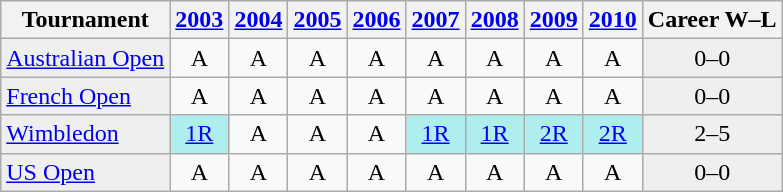<table class="wikitable">
<tr>
<th>Tournament</th>
<th><a href='#'>2003</a></th>
<th><a href='#'>2004</a></th>
<th><a href='#'>2005</a></th>
<th><a href='#'>2006</a></th>
<th><a href='#'>2007</a></th>
<th><a href='#'>2008</a></th>
<th><a href='#'>2009</a></th>
<th><a href='#'>2010</a></th>
<th>Career W–L</th>
</tr>
<tr>
<td style="background:#EFEFEF;"><a href='#'>Australian Open</a></td>
<td style="text-align:center;">A</td>
<td style="text-align:center;">A</td>
<td style="text-align:center;">A</td>
<td style="text-align:center;">A</td>
<td style="text-align:center;">A</td>
<td style="text-align:center;">A</td>
<td style="text-align:center;">A</td>
<td style="text-align:center;">A</td>
<td align="center" style="background:#EFEFEF;">0–0</td>
</tr>
<tr>
<td style="background:#EFEFEF;"><a href='#'>French Open</a></td>
<td style="text-align:center;">A</td>
<td style="text-align:center;">A</td>
<td style="text-align:center;">A</td>
<td style="text-align:center;">A</td>
<td style="text-align:center;">A</td>
<td style="text-align:center;">A</td>
<td style="text-align:center;">A</td>
<td style="text-align:center;">A</td>
<td align="center" style="background:#EFEFEF;">0–0</td>
</tr>
<tr>
<td style="background:#EFEFEF;"><a href='#'>Wimbledon</a></td>
<td align="center" style="background:#afeeee;"><a href='#'>1R</a></td>
<td style="text-align:center;">A</td>
<td style="text-align:center;">A</td>
<td style="text-align:center;">A</td>
<td align="center" style="background:#afeeee;"><a href='#'>1R</a></td>
<td align="center" style="background:#afeeee;"><a href='#'>1R</a></td>
<td align="center" style="background:#afeeee;"><a href='#'>2R</a></td>
<td align="center" style="background:#afeeee;"><a href='#'>2R</a></td>
<td align="center" style="background:#EFEFEF;">2–5</td>
</tr>
<tr>
<td style="background:#EFEFEF;"><a href='#'>US Open</a></td>
<td style="text-align:center;">A</td>
<td style="text-align:center;">A</td>
<td style="text-align:center;">A</td>
<td style="text-align:center;">A</td>
<td style="text-align:center;">A</td>
<td style="text-align:center;">A</td>
<td style="text-align:center;">A</td>
<td style="text-align:center;">A</td>
<td align="center" style="background:#EFEFEF;">0–0</td>
</tr>
</table>
